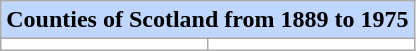<table class="wikitable" id="list" style="text-align:center; background:white;">
<tr>
<th colspan="2" style="background:#BFD7FF;">Counties of Scotland from 1889 to 1975</th>
</tr>
<tr>
<td></td>
<td></td>
</tr>
</table>
